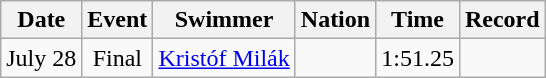<table class="wikitable sortable" style="text-align:center" style=text-align:center>
<tr>
<th>Date</th>
<th>Event</th>
<th>Swimmer</th>
<th>Nation</th>
<th>Time</th>
<th>Record</th>
</tr>
<tr>
<td>July 28</td>
<td>Final</td>
<td align=left><a href='#'>Kristóf Milák</a></td>
<td align=left></td>
<td>1:51.25</td>
<td></td>
</tr>
</table>
